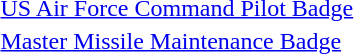<table>
<tr>
<td></td>
<td><a href='#'>US Air Force Command Pilot Badge</a></td>
</tr>
<tr>
<td></td>
<td><a href='#'>Master Missile Maintenance Badge</a></td>
</tr>
</table>
